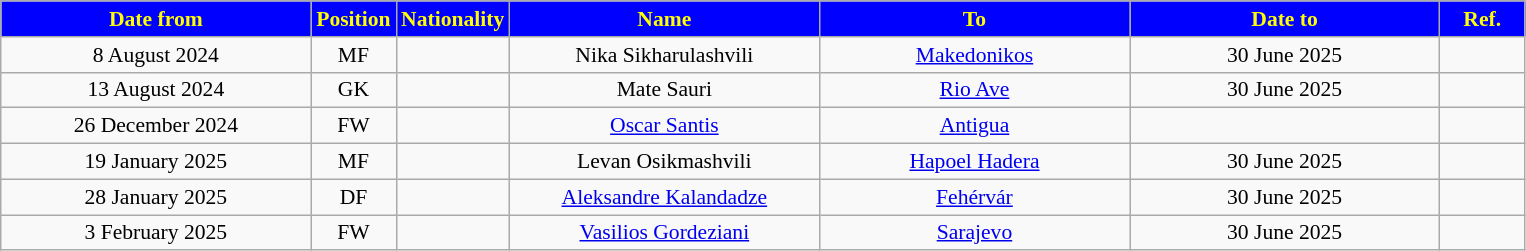<table class="wikitable" style="text-align:center; font-size:90%; ">
<tr>
<th style="background:#0000FF; color:#ffff00; width:200px;">Date from</th>
<th style="background:#0000FF; color:#ffff00; width:50px;">Position</th>
<th style="background:#0000FF; color:#ffff00; width:50px;">Nationality</th>
<th style="background:#0000FF; color:#ffff00; width:200px;">Name</th>
<th style="background:#0000FF; color:#ffff00; width:200px;">To</th>
<th style="background:#0000FF; color:#ffff00; width:200px;">Date to</th>
<th style="background:#0000FF; color:#ffff00; width:50px;">Ref.</th>
</tr>
<tr>
<td>8 August 2024</td>
<td>MF</td>
<td></td>
<td>Nika Sikharulashvili</td>
<td><a href='#'>Makedonikos</a></td>
<td>30 June 2025</td>
<td></td>
</tr>
<tr>
<td>13 August 2024</td>
<td>GK</td>
<td></td>
<td>Mate Sauri</td>
<td><a href='#'>Rio Ave</a></td>
<td>30 June 2025</td>
<td></td>
</tr>
<tr>
<td>26 December 2024</td>
<td>FW</td>
<td></td>
<td><a href='#'>Oscar Santis</a></td>
<td><a href='#'>Antigua</a></td>
<td></td>
<td></td>
</tr>
<tr>
<td>19 January 2025</td>
<td>MF</td>
<td></td>
<td>Levan Osikmashvili</td>
<td><a href='#'>Hapoel Hadera</a></td>
<td>30 June 2025</td>
<td></td>
</tr>
<tr>
<td>28 January 2025</td>
<td>DF</td>
<td></td>
<td><a href='#'>Aleksandre Kalandadze</a></td>
<td><a href='#'>Fehérvár</a></td>
<td>30 June 2025</td>
<td></td>
</tr>
<tr>
<td>3 February 2025</td>
<td>FW</td>
<td></td>
<td><a href='#'>Vasilios Gordeziani</a></td>
<td><a href='#'>Sarajevo</a></td>
<td>30 June 2025</td>
<td></td>
</tr>
</table>
